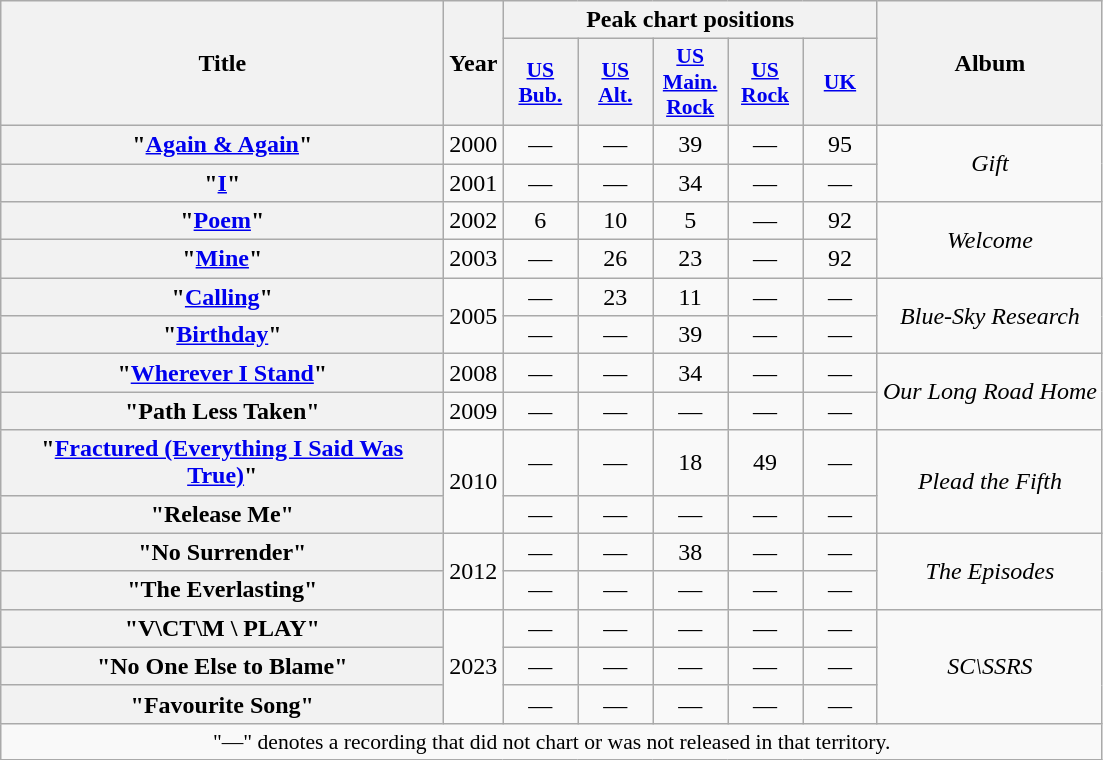<table class="wikitable plainrowheaders" style="text-align:center;">
<tr>
<th scope="col" rowspan="2" style="width:18em;">Title</th>
<th scope="col" rowspan="2">Year</th>
<th scope="col" colspan="5">Peak chart positions</th>
<th scope="col" rowspan="2">Album</th>
</tr>
<tr>
<th scope="col" style="width:3em;font-size:90%;"><a href='#'>US<br>Bub.</a><br></th>
<th scope="col" style="width:3em;font-size:90%;"><a href='#'>US<br>Alt.</a><br></th>
<th scope="col" style="width:3em;font-size:90%;"><a href='#'>US<br>Main. Rock</a><br></th>
<th scope="col" style="width:3em;font-size:90%;"><a href='#'>US<br>Rock</a><br></th>
<th scope="col" style="width:3em;font-size:90%;"><a href='#'>UK</a><br></th>
</tr>
<tr>
<th scope="row">"<a href='#'>Again & Again</a>"</th>
<td>2000</td>
<td>—</td>
<td>—</td>
<td>39</td>
<td>—</td>
<td>95</td>
<td rowspan="2"><em>Gift</em></td>
</tr>
<tr>
<th scope="row">"<a href='#'>I</a>"</th>
<td>2001</td>
<td>—</td>
<td>—</td>
<td>34</td>
<td>—</td>
<td>—</td>
</tr>
<tr>
<th scope="row">"<a href='#'>Poem</a>"</th>
<td>2002</td>
<td>6</td>
<td>10</td>
<td>5</td>
<td>—</td>
<td>92</td>
<td rowspan="2"><em>Welcome</em></td>
</tr>
<tr>
<th scope="row">"<a href='#'>Mine</a>"</th>
<td>2003</td>
<td>—</td>
<td>26</td>
<td>23</td>
<td>—</td>
<td>92</td>
</tr>
<tr>
<th scope="row">"<a href='#'>Calling</a>"</th>
<td rowspan="2">2005</td>
<td>—</td>
<td>23</td>
<td>11</td>
<td>—</td>
<td>—</td>
<td rowspan="2"><em>Blue-Sky Research</em></td>
</tr>
<tr>
<th scope="row">"<a href='#'>Birthday</a>"</th>
<td>—</td>
<td>—</td>
<td>39</td>
<td>—</td>
<td>—</td>
</tr>
<tr>
<th scope="row">"<a href='#'>Wherever I Stand</a>"</th>
<td>2008</td>
<td>—</td>
<td>—</td>
<td>34</td>
<td>—</td>
<td>—</td>
<td rowspan="2"><em>Our Long Road Home</em></td>
</tr>
<tr>
<th scope="row">"Path Less Taken"</th>
<td>2009</td>
<td>—</td>
<td>—</td>
<td>—</td>
<td>—</td>
<td>—</td>
</tr>
<tr>
<th scope="row">"<a href='#'>Fractured (Everything I Said Was True)</a>"</th>
<td rowspan="2">2010</td>
<td>—</td>
<td>—</td>
<td>18</td>
<td>49</td>
<td>—</td>
<td rowspan="2"><em>Plead the Fifth</em></td>
</tr>
<tr>
<th scope="row">"Release Me"</th>
<td>—</td>
<td>—</td>
<td>—</td>
<td>—</td>
<td>—</td>
</tr>
<tr>
<th scope="row">"No Surrender"</th>
<td rowspan="2">2012</td>
<td>—</td>
<td>—</td>
<td>38</td>
<td>—</td>
<td>—</td>
<td rowspan="2"><em>The Episodes</em></td>
</tr>
<tr>
<th scope="row">"The Everlasting"</th>
<td>—</td>
<td>—</td>
<td>—</td>
<td>—</td>
<td>—</td>
</tr>
<tr>
<th scope="row">"V\CT\M \ PLAY"</th>
<td rowspan="3">2023</td>
<td>—</td>
<td>—</td>
<td>—</td>
<td>—</td>
<td>—</td>
<td rowspan="3"><em>SC\SSRS</em></td>
</tr>
<tr>
<th scope="row">"No One Else to Blame"</th>
<td>—</td>
<td>—</td>
<td>—</td>
<td>—</td>
<td>—</td>
</tr>
<tr>
<th scope="row">"Favourite Song"</th>
<td>—</td>
<td>—</td>
<td>—</td>
<td>—</td>
<td>—</td>
</tr>
<tr>
<td colspan="11" style="font-size:90%">"—" denotes a recording that did not chart or was not released in that territory.</td>
</tr>
</table>
